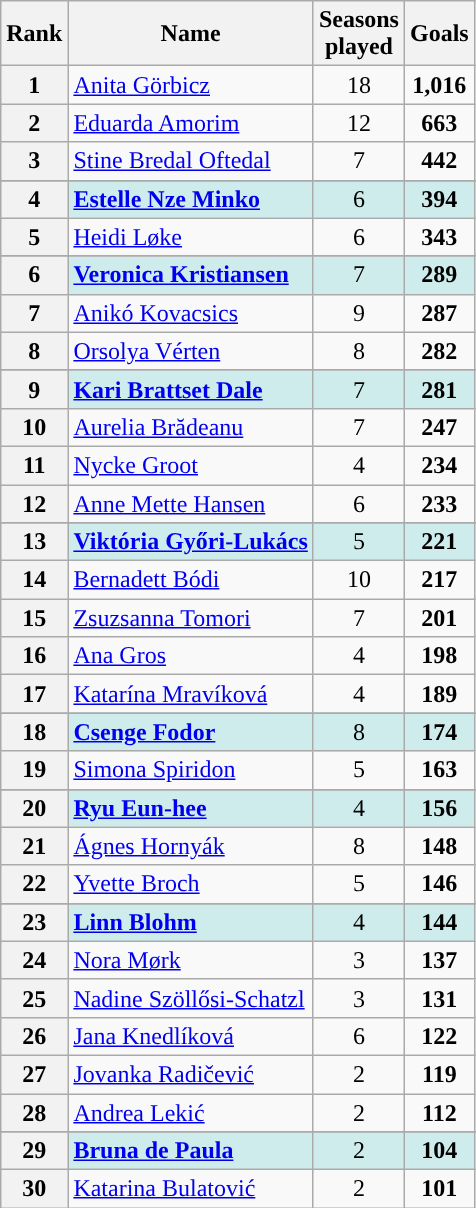<table class="wikitable" style="text-align: center">
<tr>
<th>Rank</th>
<th class="unsortable">Name</th>
<th>Seasons<br>played</th>
<th>Goals</th>
</tr>
<tr>
<th rowspan="1">1</th>
<td style="text-align: left;"> <a href='#'>Anita Görbicz</a></td>
<td>18</td>
<td><strong>1,016</strong></td>
</tr>
<tr>
<th rowspan="1">2</th>
<td style="text-align: left;"> <a href='#'>Eduarda Amorim</a></td>
<td>12</td>
<td><strong>663</strong></td>
</tr>
<tr>
<th rowspan="1">3</th>
<td style="text-align: left;"> <a href='#'>Stine Bredal Oftedal</a></td>
<td>7</td>
<td><strong>442</strong></td>
</tr>
<tr>
</tr>
<tr style="background-color: #CFECEC;">
<th rowspan="1">4</th>
<td style="text-align: left;"> <strong><a href='#'>Estelle Nze Minko</a></strong></td>
<td>6</td>
<td><strong>394</strong></td>
</tr>
<tr>
<th rowspan="1">5</th>
<td style="text-align: left;"> <a href='#'>Heidi Løke</a></td>
<td>6</td>
<td><strong>343</strong></td>
</tr>
<tr>
</tr>
<tr style="background-color: #CFECEC;">
<th rowspan="1">6</th>
<td style="text-align: left;"> <strong><a href='#'>Veronica Kristiansen</a></strong></td>
<td>7</td>
<td><strong>289</strong></td>
</tr>
<tr>
<th rowspan="1">7</th>
<td style="text-align: left;"> <a href='#'>Anikó Kovacsics</a></td>
<td>9</td>
<td><strong>287</strong></td>
</tr>
<tr>
<th rowspan="1">8</th>
<td style="text-align: left;"> <a href='#'>Orsolya Vérten</a></td>
<td>8</td>
<td><strong>282</strong></td>
</tr>
<tr>
</tr>
<tr style="background-color: #CFECEC;">
<th rowspan="1">9</th>
<td style="text-align: left;"> <strong><a href='#'>Kari Brattset Dale</a></strong></td>
<td>7</td>
<td><strong>281</strong></td>
</tr>
<tr>
<th rowspan="1">10</th>
<td style="text-align: left;"> <a href='#'>Aurelia Brădeanu</a></td>
<td>7</td>
<td><strong>247</strong></td>
</tr>
<tr>
<th rowspan="1">11</th>
<td style="text-align: left;"> <a href='#'>Nycke Groot</a></td>
<td>4</td>
<td><strong>234</strong></td>
</tr>
<tr>
<th rowspan="1">12</th>
<td style="text-align: left;"> <a href='#'>Anne Mette Hansen</a></td>
<td>6</td>
<td><strong>233</strong></td>
</tr>
<tr>
</tr>
<tr style="background-color: #CFECEC;">
<th rowspan="1">13</th>
<td style="text-align: left;"> <strong><a href='#'>Viktória Győri-Lukács</a></strong></td>
<td>5</td>
<td><strong>221</strong></td>
</tr>
<tr>
<th rowspan="1">14</th>
<td style="text-align: left;"> <a href='#'>Bernadett Bódi</a></td>
<td>10</td>
<td><strong>217</strong></td>
</tr>
<tr>
<th rowspan="1">15</th>
<td style="text-align: left;"> <a href='#'>Zsuzsanna Tomori</a></td>
<td>7</td>
<td><strong>201</strong></td>
</tr>
<tr>
<th rowspan="1">16</th>
<td style="text-align: left;"> <a href='#'>Ana Gros</a></td>
<td>4</td>
<td><strong>198</strong></td>
</tr>
<tr>
<th rowspan="1">17</th>
<td style="text-align: left;"> <a href='#'>Katarína Mravíková</a></td>
<td>4</td>
<td><strong>189</strong></td>
</tr>
<tr>
</tr>
<tr style="background-color: #CFECEC;">
<th rowspan="1">18</th>
<td style="text-align: left;"> <strong><a href='#'>Csenge Fodor</a></strong></td>
<td>8</td>
<td><strong>174</strong></td>
</tr>
<tr>
<th rowspan="1">19</th>
<td style="text-align: left;"> <a href='#'>Simona Spiridon</a></td>
<td>5</td>
<td><strong>163</strong></td>
</tr>
<tr>
</tr>
<tr style="background-color: #CFECEC;">
<th rowspan="1">20</th>
<td style="text-align: left;"> <strong><a href='#'>Ryu Eun-hee</a></strong></td>
<td>4</td>
<td><strong>156</strong></td>
</tr>
<tr>
<th rowspan="1">21</th>
<td style="text-align: left;"> <a href='#'>Ágnes Hornyák</a></td>
<td>8</td>
<td><strong>148</strong></td>
</tr>
<tr>
<th rowspan="1">22</th>
<td style="text-align: left;"> <a href='#'>Yvette Broch</a></td>
<td>5</td>
<td><strong>146</strong></td>
</tr>
<tr>
</tr>
<tr style="background-color: #CFECEC;">
<th rowspan="1">23</th>
<td style="text-align: left;"> <strong><a href='#'>Linn Blohm</a></strong></td>
<td>4</td>
<td><strong>144</strong></td>
</tr>
<tr>
<th rowspan="1">24</th>
<td style="text-align: left;"> <a href='#'>Nora Mørk</a></td>
<td>3</td>
<td><strong>137</strong></td>
</tr>
<tr>
<th rowspan="1">25</th>
<td style="text-align: left;"> <a href='#'>Nadine Szöllősi-Schatzl</a></td>
<td>3</td>
<td><strong>131</strong></td>
</tr>
<tr>
<th rowspan="1">26</th>
<td style="text-align: left;"> <a href='#'>Jana Knedlíková</a></td>
<td>6</td>
<td><strong>122</strong></td>
</tr>
<tr>
<th rowspan="1">27</th>
<td style="text-align: left;"> <a href='#'>Jovanka Radičević</a></td>
<td>2</td>
<td><strong>119</strong></td>
</tr>
<tr>
<th rowspan="1">28</th>
<td style="text-align: left;"> <a href='#'>Andrea Lekić</a></td>
<td>2</td>
<td><strong>112</strong></td>
</tr>
<tr>
</tr>
<tr style="background-color: #CFECEC;">
<th rowspan="1">29</th>
<td style="text-align: left;"> <strong><a href='#'>Bruna de Paula</a></strong></td>
<td>2</td>
<td><strong>104</strong></td>
</tr>
<tr>
<th rowspan="1">30</th>
<td style="text-align: left;"> <a href='#'>Katarina Bulatović</a></td>
<td>2</td>
<td><strong>101</strong></td>
</tr>
</table>
